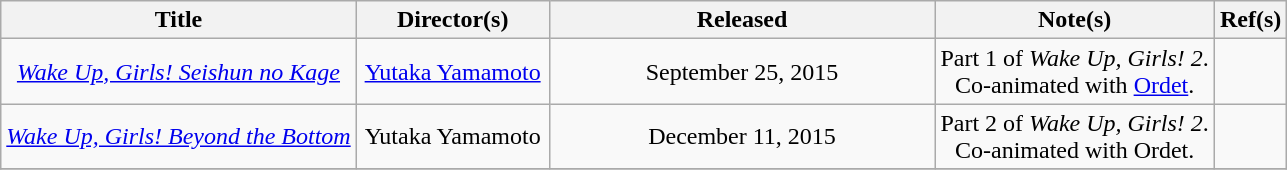<table class="wikitable sortable" style="text-align:center; margin=auto; ">
<tr>
<th scope="col" class="unsortable">Title</th>
<th scope="col" width=15%>Director(s)</th>
<th scope="col" width=30%>Released</th>
<th scope="col" class="unsortable">Note(s)</th>
<th scope="col" class="unsortable">Ref(s)</th>
</tr>
<tr>
<td><em><a href='#'>Wake Up, Girls! Seishun no Kage</a></em></td>
<td><a href='#'>Yutaka Yamamoto</a></td>
<td>September 25, 2015</td>
<td>Part 1 of <em>Wake Up, Girls! 2</em>.<br>Co-animated with <a href='#'>Ordet</a>.</td>
<td></td>
</tr>
<tr>
<td><em><a href='#'>Wake Up, Girls! Beyond the Bottom</a></em></td>
<td>Yutaka Yamamoto</td>
<td>December 11, 2015</td>
<td>Part 2 of <em>Wake Up, Girls! 2</em>.<br>Co-animated with Ordet.</td>
<td></td>
</tr>
<tr>
</tr>
</table>
